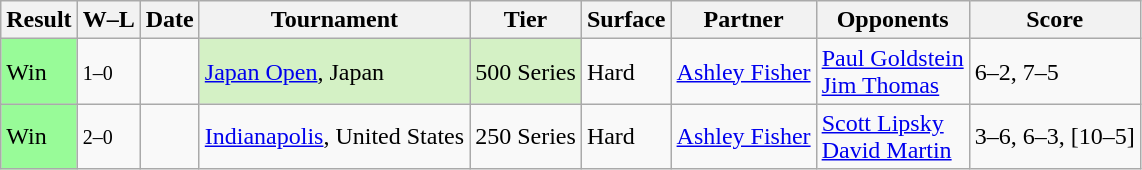<table class="sortable wikitable">
<tr>
<th>Result</th>
<th class="unsortable">W–L</th>
<th>Date</th>
<th>Tournament</th>
<th>Tier</th>
<th>Surface</th>
<th>Partner</th>
<th>Opponents</th>
<th class="unsortable">Score</th>
</tr>
<tr>
<td bgcolor=98FB98>Win</td>
<td><small>1–0</small></td>
<td><a href='#'></a></td>
<td style="background:#D4F1C5;"><a href='#'>Japan Open</a>, Japan</td>
<td style="background:#D4F1C5;">500 Series</td>
<td>Hard</td>
<td> <a href='#'>Ashley Fisher</a></td>
<td> <a href='#'>Paul Goldstein</a><br> <a href='#'>Jim Thomas</a></td>
<td>6–2, 7–5</td>
</tr>
<tr>
<td bgcolor=98FB98>Win</td>
<td><small>2–0</small></td>
<td><a href='#'></a></td>
<td><a href='#'>Indianapolis</a>, United States</td>
<td>250 Series</td>
<td>Hard</td>
<td> <a href='#'>Ashley Fisher</a></td>
<td> <a href='#'>Scott Lipsky</a><br> <a href='#'>David Martin</a></td>
<td>3–6, 6–3, [10–5]</td>
</tr>
</table>
